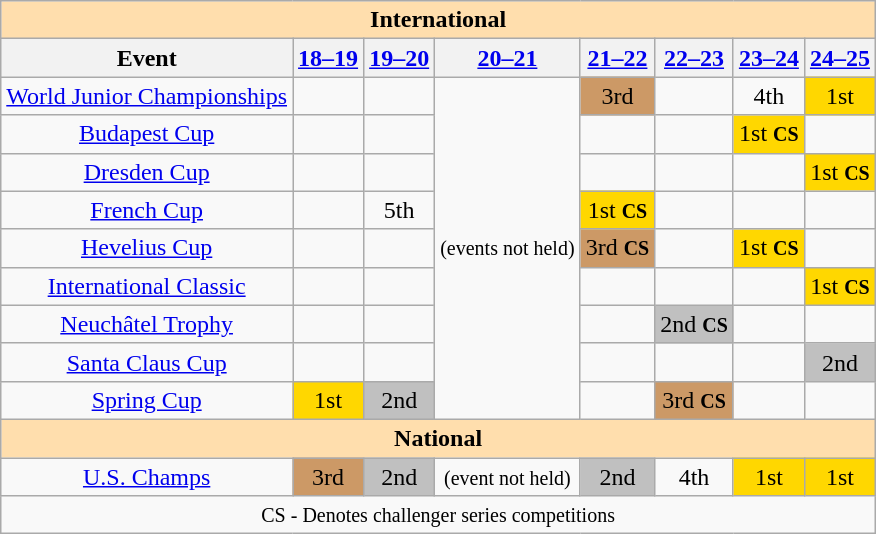<table class="wikitable" style="text-align:center;">
<tr>
<th colspan="8" style="background-color: #ffdead; " align="center"><strong>International</strong></th>
</tr>
<tr>
<th>Event</th>
<th><a href='#'>18–19</a></th>
<th><a href='#'>19–20</a></th>
<th><a href='#'>20–21</a></th>
<th><a href='#'>21–22</a></th>
<th><a href='#'>22–23</a></th>
<th><a href='#'>23–24</a></th>
<th><a href='#'>24–25</a></th>
</tr>
<tr>
<td align="center"><a href='#'>World Junior Championships</a></td>
<td align="center"></td>
<td></td>
<td rowspan="9"><small>(events not held)</small></td>
<td bgcolor="cc9966"align="center">3rd</td>
<td></td>
<td>4th</td>
<td bgcolor="gold" align="center">1st</td>
</tr>
<tr>
<td><a href='#'>Budapest Cup</a></td>
<td></td>
<td></td>
<td></td>
<td></td>
<td bgcolor="gold" align="center">1st <strong><small>CS</small></strong></td>
<td></td>
</tr>
<tr>
<td align="center"><a href='#'>Dresden Cup</a></td>
<td></td>
<td></td>
<td></td>
<td></td>
<td></td>
<td bgcolor="gold" align="center">1st <strong><small>CS</small></strong></td>
</tr>
<tr>
<td align="center"><a href='#'>French Cup</a></td>
<td align="center"></td>
<td align="center">5th</td>
<td bgcolor="gold" align="center">1st <small><strong>CS</strong></small></td>
<td></td>
<td></td>
<td></td>
</tr>
<tr>
<td align="center"><a href='#'>Hevelius Cup</a></td>
<td></td>
<td></td>
<td bgcolor="cc9966" align="center">3rd <small><strong>CS</strong></small></td>
<td></td>
<td bgcolor="gold" align="center">1st <small><strong>CS</strong></small></td>
<td></td>
</tr>
<tr>
<td align="center"><a href='#'>International Classic</a></td>
<td></td>
<td></td>
<td></td>
<td></td>
<td></td>
<td bgcolor="gold" align="center">1st <small><strong>CS</strong></small></td>
</tr>
<tr>
<td><a href='#'>Neuchâtel Trophy</a></td>
<td></td>
<td></td>
<td></td>
<td bgcolor="silver" align="center">2nd <strong><small>CS</small></strong></td>
<td></td>
<td></td>
</tr>
<tr>
<td align="center"><a href='#'>Santa Claus Cup</a></td>
<td></td>
<td></td>
<td></td>
<td></td>
<td></td>
<td bgcolor="silver" align="center">2nd</td>
</tr>
<tr>
<td align="center"><a href='#'>Spring Cup</a></td>
<td bgcolor="gold" align="center">1st</td>
<td bgcolor="silver" align="center">2nd</td>
<td></td>
<td bgcolor="cc9966"align="center">3rd <small><strong>CS</strong></small></td>
<td></td>
<td></td>
</tr>
<tr>
<th colspan="8" style="background-color: #ffdead; " align="center"><strong>National</strong></th>
</tr>
<tr>
<td align="center"><a href='#'>U.S. Champs</a></td>
<td bgcolor="cc9966" align="center">3rd</td>
<td bgcolor="silver" align="center">2nd</td>
<td><small>(event not held)</small></td>
<td bgcolor="silver" align="center">2nd</td>
<td align="center">4th</td>
<td bgcolor="gold" align="center">1st</td>
<td bgcolor="gold" align="center">1st</td>
</tr>
<tr>
<td colspan="8"><small>CS - Denotes challenger series competitions</small></td>
</tr>
</table>
